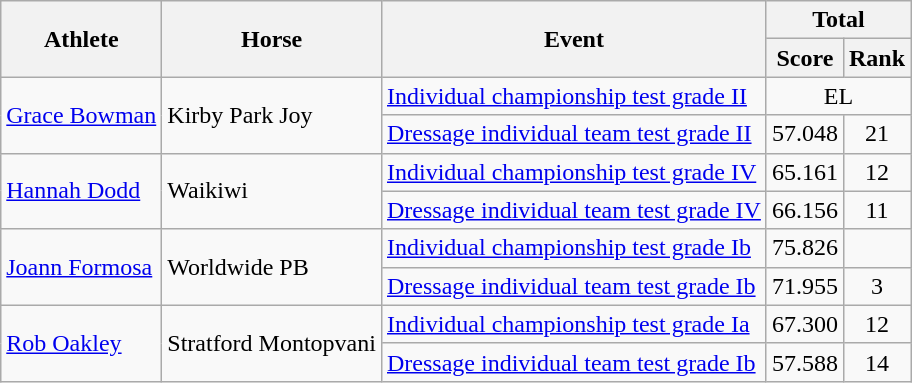<table class=wikitable>
<tr>
<th rowspan="2">Athlete</th>
<th rowspan="2">Horse</th>
<th rowspan="2">Event</th>
<th colspan="2">Total</th>
</tr>
<tr>
<th>Score</th>
<th>Rank</th>
</tr>
<tr>
<td rowspan="2"><a href='#'>Grace Bowman</a></td>
<td rowspan="2">Kirby Park Joy</td>
<td><a href='#'>Individual championship test grade II</a></td>
<td align="center" colspan="2">EL</td>
</tr>
<tr>
<td><a href='#'>Dressage individual team test grade II</a></td>
<td align="center">57.048</td>
<td align="center">21</td>
</tr>
<tr>
<td rowspan="2"><a href='#'>Hannah Dodd</a></td>
<td rowspan="2">Waikiwi</td>
<td><a href='#'>Individual championship test grade IV</a></td>
<td align="center">65.161</td>
<td align="center">12</td>
</tr>
<tr>
<td><a href='#'>Dressage individual team test grade IV</a></td>
<td align="center">66.156</td>
<td align="center">11</td>
</tr>
<tr>
<td rowspan="2"><a href='#'>Joann Formosa</a></td>
<td rowspan="2">Worldwide PB</td>
<td><a href='#'>Individual championship test grade Ib</a></td>
<td align="center">75.826</td>
<td align="center"></td>
</tr>
<tr>
<td><a href='#'>Dressage individual team test grade Ib</a></td>
<td align="center">71.955</td>
<td align="center">3</td>
</tr>
<tr>
<td rowspan="2"><a href='#'>Rob Oakley</a></td>
<td rowspan="2">Stratford Montopvani</td>
<td><a href='#'>Individual championship test grade Ia</a></td>
<td align="center">67.300</td>
<td align="center">12</td>
</tr>
<tr>
<td><a href='#'>Dressage individual team test grade Ib</a></td>
<td align="center">57.588</td>
<td align="center">14</td>
</tr>
</table>
